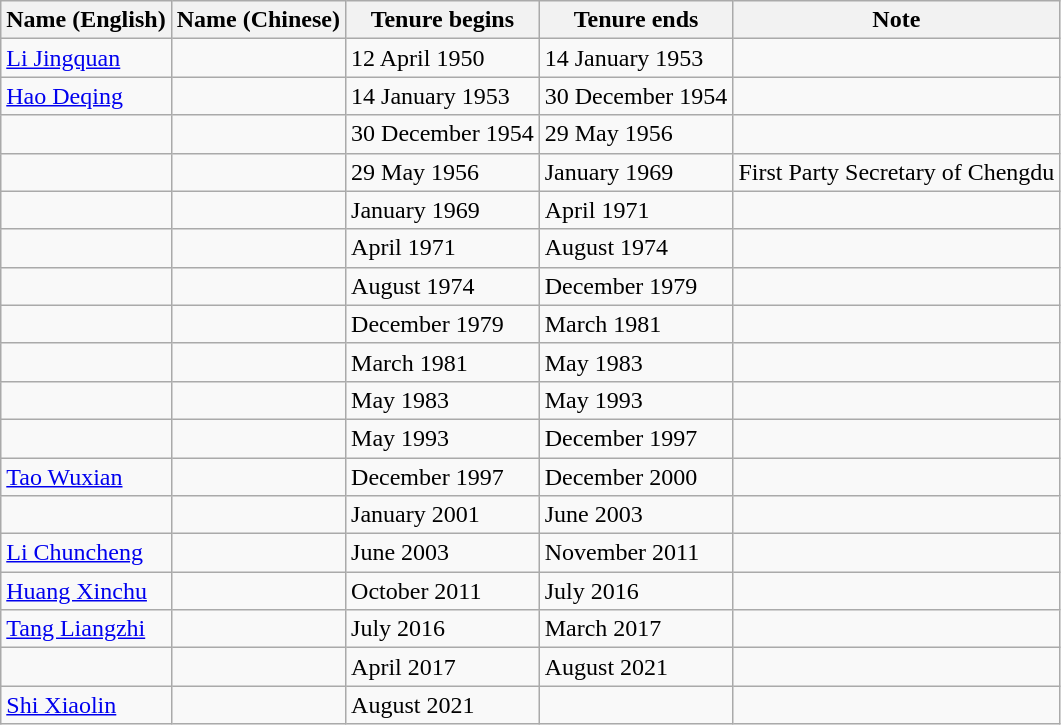<table class="wikitable">
<tr>
<th>Name (English)</th>
<th>Name (Chinese)</th>
<th>Tenure begins</th>
<th>Tenure ends</th>
<th>Note</th>
</tr>
<tr>
<td><a href='#'>Li Jingquan</a></td>
<td></td>
<td>12 April 1950</td>
<td>14 January 1953</td>
<td></td>
</tr>
<tr>
<td><a href='#'>Hao Deqing</a></td>
<td></td>
<td>14 January 1953</td>
<td>30 December 1954</td>
<td></td>
</tr>
<tr>
<td></td>
<td></td>
<td>30 December 1954</td>
<td>29 May 1956</td>
<td></td>
</tr>
<tr>
<td></td>
<td></td>
<td>29 May 1956</td>
<td>January 1969</td>
<td>First Party Secretary of Chengdu</td>
</tr>
<tr>
<td></td>
<td></td>
<td>January 1969</td>
<td>April 1971</td>
<td></td>
</tr>
<tr>
<td></td>
<td></td>
<td>April 1971</td>
<td>August 1974</td>
<td></td>
</tr>
<tr>
<td></td>
<td></td>
<td>August 1974</td>
<td>December 1979</td>
<td></td>
</tr>
<tr>
<td></td>
<td></td>
<td>December 1979</td>
<td>March 1981</td>
<td></td>
</tr>
<tr>
<td></td>
<td></td>
<td>March 1981</td>
<td>May 1983</td>
<td></td>
</tr>
<tr>
<td></td>
<td></td>
<td>May 1983</td>
<td>May 1993</td>
<td></td>
</tr>
<tr>
<td></td>
<td></td>
<td>May 1993</td>
<td>December 1997</td>
<td></td>
</tr>
<tr>
<td><a href='#'>Tao Wuxian</a></td>
<td></td>
<td>December 1997</td>
<td>December 2000</td>
<td></td>
</tr>
<tr>
<td></td>
<td></td>
<td>January 2001</td>
<td>June 2003</td>
<td></td>
</tr>
<tr>
<td><a href='#'>Li Chuncheng</a></td>
<td></td>
<td>June 2003</td>
<td>November 2011</td>
<td></td>
</tr>
<tr>
<td><a href='#'>Huang Xinchu</a></td>
<td></td>
<td>October 2011</td>
<td>July 2016</td>
<td></td>
</tr>
<tr>
<td><a href='#'>Tang Liangzhi</a></td>
<td></td>
<td>July 2016</td>
<td>March 2017</td>
<td></td>
</tr>
<tr>
<td></td>
<td></td>
<td>April 2017</td>
<td>August 2021</td>
<td></td>
</tr>
<tr>
<td><a href='#'>Shi Xiaolin</a></td>
<td></td>
<td>August 2021</td>
<td></td>
<td></td>
</tr>
</table>
